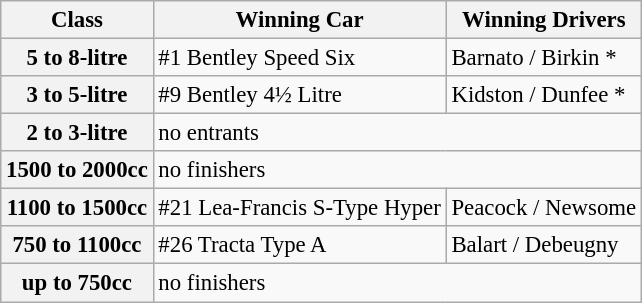<table class="wikitable" style="font-size: 95%">
<tr>
<th>Class</th>
<th>Winning Car</th>
<th>Winning Drivers</th>
</tr>
<tr>
<th>5 to 8-litre</th>
<td>#1 Bentley Speed Six</td>
<td>Barnato / Birkin *</td>
</tr>
<tr>
<th>3 to 5-litre</th>
<td>#9 Bentley 4½ Litre</td>
<td>Kidston / Dunfee *</td>
</tr>
<tr>
<th>2 to 3-litre</th>
<td colspan=2>no entrants</td>
</tr>
<tr>
<th>1500 to 2000cc</th>
<td colspan=2>no finishers</td>
</tr>
<tr>
<th>1100 to 1500cc</th>
<td>#21 Lea-Francis S-Type Hyper</td>
<td>Peacock / Newsome</td>
</tr>
<tr>
<th>750 to 1100cc</th>
<td>#26 Tracta Type A</td>
<td>Balart / Debeugny</td>
</tr>
<tr>
<th>up to 750cc</th>
<td colspan=2>no finishers</td>
</tr>
</table>
